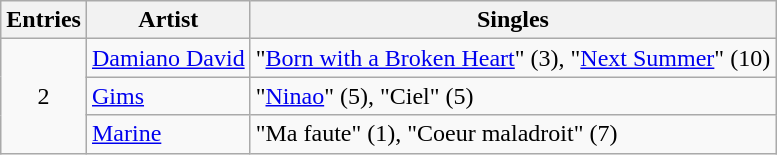<table class="wikitable plainrowheaders">
<tr>
<th>Entries</th>
<th>Artist</th>
<th>Singles</th>
</tr>
<tr>
<td style="text-align: center;" rowspan="3">2</td>
<td><a href='#'>Damiano David</a></td>
<td>"<a href='#'>Born with a Broken Heart</a>" (3), "<a href='#'>Next Summer</a>" (10)</td>
</tr>
<tr>
<td><a href='#'>Gims</a></td>
<td>"<a href='#'>Ninao</a>" (5), "Ciel" (5)</td>
</tr>
<tr>
<td><a href='#'>Marine</a></td>
<td>"Ma faute" (1), "Coeur maladroit" (7)</td>
</tr>
</table>
